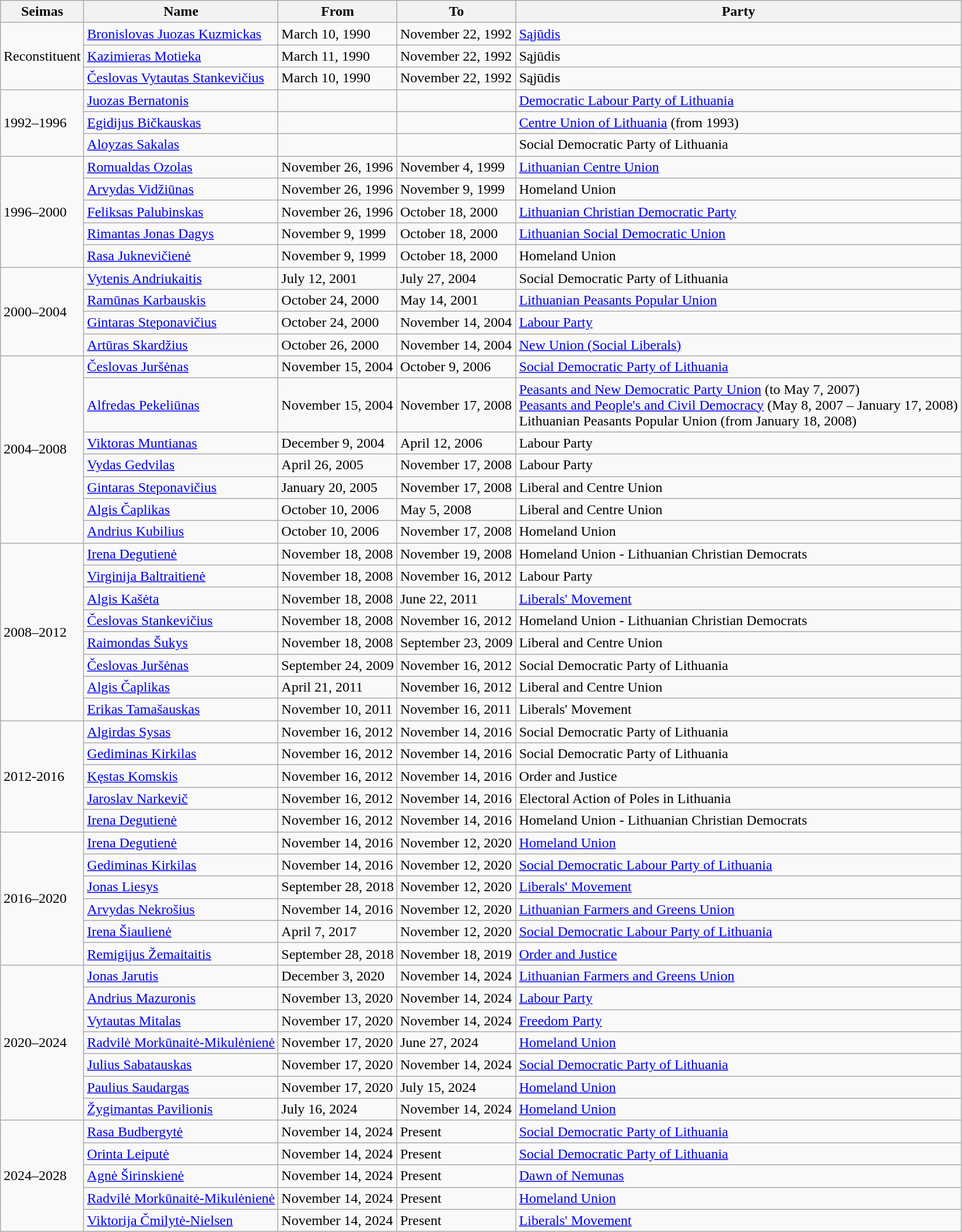<table class="wikitable">
<tr>
<th>Seimas</th>
<th>Name</th>
<th>From</th>
<th>To</th>
<th>Party</th>
</tr>
<tr>
<td rowspan=3>Reconstituent</td>
<td><a href='#'>Bronislovas Juozas Kuzmickas</a></td>
<td>March 10, 1990</td>
<td>November 22, 1992</td>
<td><a href='#'>Sąjūdis</a></td>
</tr>
<tr>
<td><a href='#'>Kazimieras Motieka</a></td>
<td>March 11, 1990</td>
<td>November 22, 1992</td>
<td>Sąjūdis</td>
</tr>
<tr>
<td><a href='#'>Česlovas Vytautas Stankevičius</a></td>
<td>March 10, 1990</td>
<td>November 22, 1992</td>
<td>Sąjūdis</td>
</tr>
<tr>
<td rowspan=3>1992–1996</td>
<td><a href='#'>Juozas Bernatonis</a></td>
<td></td>
<td></td>
<td><a href='#'>Democratic Labour Party of Lithuania</a></td>
</tr>
<tr>
<td><a href='#'>Egidijus Bičkauskas</a></td>
<td></td>
<td></td>
<td><a href='#'>Centre Union of Lithuania</a> (from 1993)</td>
</tr>
<tr>
<td><a href='#'>Aloyzas Sakalas</a></td>
<td></td>
<td></td>
<td>Social Democratic Party of Lithuania</td>
</tr>
<tr>
<td rowspan=5>1996–2000</td>
<td><a href='#'>Romualdas Ozolas</a></td>
<td>November 26, 1996</td>
<td>November 4, 1999</td>
<td><a href='#'>Lithuanian Centre Union</a></td>
</tr>
<tr>
<td><a href='#'>Arvydas Vidžiūnas</a></td>
<td>November 26, 1996</td>
<td>November 9, 1999</td>
<td>Homeland Union</td>
</tr>
<tr>
<td><a href='#'>Feliksas Palubinskas</a></td>
<td>November 26, 1996</td>
<td>October 18, 2000</td>
<td><a href='#'>Lithuanian Christian Democratic Party</a></td>
</tr>
<tr>
<td><a href='#'>Rimantas Jonas Dagys</a></td>
<td>November 9, 1999</td>
<td>October 18, 2000</td>
<td><a href='#'>Lithuanian Social Democratic Union</a></td>
</tr>
<tr>
<td><a href='#'>Rasa Juknevičienė</a></td>
<td>November 9, 1999</td>
<td>October 18, 2000</td>
<td>Homeland Union</td>
</tr>
<tr>
<td rowspan=4>2000–2004</td>
<td><a href='#'>Vytenis Andriukaitis</a></td>
<td>July 12, 2001</td>
<td>July 27, 2004</td>
<td>Social Democratic Party of Lithuania</td>
</tr>
<tr>
<td><a href='#'>Ramūnas Karbauskis</a></td>
<td>October 24, 2000</td>
<td>May 14, 2001</td>
<td><a href='#'>Lithuanian Peasants Popular Union</a></td>
</tr>
<tr>
<td><a href='#'>Gintaras Steponavičius</a></td>
<td>October 24, 2000</td>
<td>November 14, 2004</td>
<td><a href='#'>Labour Party</a></td>
</tr>
<tr>
<td><a href='#'>Artūras Skardžius</a></td>
<td>October 26, 2000</td>
<td>November 14, 2004</td>
<td><a href='#'>New Union (Social Liberals)</a></td>
</tr>
<tr>
<td rowspan=7>2004–2008</td>
<td><a href='#'>Česlovas Juršėnas</a></td>
<td>November 15, 2004</td>
<td>October 9, 2006</td>
<td><a href='#'>Social Democratic Party of Lithuania</a></td>
</tr>
<tr>
<td><a href='#'>Alfredas Pekeliūnas</a></td>
<td>November 15, 2004</td>
<td>November 17, 2008</td>
<td><a href='#'>Peasants and New Democratic Party Union</a> (to May 7, 2007)<br> <a href='#'>Peasants and People's and Civil Democracy</a> (May 8, 2007 – January 17, 2008)<br> Lithuanian Peasants Popular Union (from January 18, 2008)</td>
</tr>
<tr>
<td><a href='#'>Viktoras Muntianas</a></td>
<td>December 9, 2004</td>
<td>April 12, 2006</td>
<td>Labour Party</td>
</tr>
<tr>
<td><a href='#'>Vydas Gedvilas</a></td>
<td>April 26, 2005</td>
<td>November 17, 2008</td>
<td>Labour Party</td>
</tr>
<tr>
<td><a href='#'>Gintaras Steponavičius</a></td>
<td>January 20, 2005</td>
<td>November 17, 2008</td>
<td>Liberal and Centre Union</td>
</tr>
<tr>
<td><a href='#'>Algis Čaplikas</a></td>
<td>October 10, 2006</td>
<td>May 5, 2008</td>
<td>Liberal and Centre Union</td>
</tr>
<tr>
<td><a href='#'>Andrius Kubilius</a></td>
<td>October 10, 2006</td>
<td>November 17, 2008</td>
<td>Homeland Union</td>
</tr>
<tr>
<td rowspan=8>2008–2012</td>
<td><a href='#'>Irena Degutienė</a></td>
<td>November 18, 2008</td>
<td>November 19, 2008</td>
<td>Homeland Union - Lithuanian Christian Democrats</td>
</tr>
<tr>
<td><a href='#'>Virginija Baltraitienė</a></td>
<td>November 18, 2008</td>
<td>November 16, 2012</td>
<td>Labour Party</td>
</tr>
<tr>
<td><a href='#'>Algis Kašėta</a></td>
<td>November 18, 2008</td>
<td>June 22, 2011</td>
<td><a href='#'>Liberals' Movement</a></td>
</tr>
<tr>
<td><a href='#'>Česlovas Stankevičius</a></td>
<td>November 18, 2008</td>
<td>November 16, 2012</td>
<td>Homeland Union - Lithuanian Christian Democrats</td>
</tr>
<tr>
<td><a href='#'>Raimondas Šukys</a></td>
<td>November 18, 2008</td>
<td>September 23, 2009</td>
<td>Liberal and Centre Union</td>
</tr>
<tr>
<td><a href='#'>Česlovas Juršėnas</a></td>
<td>September 24, 2009</td>
<td>November 16, 2012</td>
<td>Social Democratic Party of Lithuania</td>
</tr>
<tr>
<td><a href='#'>Algis Čaplikas</a></td>
<td>April 21, 2011</td>
<td>November 16, 2012</td>
<td>Liberal and Centre Union</td>
</tr>
<tr>
<td><a href='#'>Erikas Tamašauskas</a></td>
<td>November 10, 2011</td>
<td>November 16, 2011</td>
<td>Liberals' Movement</td>
</tr>
<tr>
<td rowspan=5>2012-2016</td>
<td><a href='#'>Algirdas Sysas</a></td>
<td>November 16, 2012</td>
<td>November 14, 2016</td>
<td>Social Democratic Party of Lithuania</td>
</tr>
<tr>
<td><a href='#'>Gediminas Kirkilas</a></td>
<td>November 16, 2012</td>
<td>November 14, 2016</td>
<td>Social Democratic Party of Lithuania</td>
</tr>
<tr>
<td><a href='#'>Kęstas Komskis</a></td>
<td>November 16, 2012</td>
<td>November 14, 2016</td>
<td>Order and Justice</td>
</tr>
<tr>
<td><a href='#'>Jaroslav Narkevič</a></td>
<td>November 16, 2012</td>
<td>November 14, 2016</td>
<td>Electoral Action of Poles in Lithuania</td>
</tr>
<tr>
<td><a href='#'>Irena Degutienė</a></td>
<td>November 16, 2012</td>
<td>November 14, 2016</td>
<td>Homeland Union - Lithuanian Christian Democrats</td>
</tr>
<tr>
<td rowspan=6>2016–2020</td>
<td><a href='#'>Irena Degutienė</a></td>
<td>November 14, 2016</td>
<td>November 12, 2020</td>
<td><a href='#'>Homeland Union</a></td>
</tr>
<tr>
<td><a href='#'>Gediminas Kirkilas</a></td>
<td>November 14, 2016</td>
<td>November 12, 2020</td>
<td><a href='#'>Social Democratic Labour Party of Lithuania</a></td>
</tr>
<tr>
<td><a href='#'>Jonas Liesys</a></td>
<td>September 28, 2018</td>
<td>November 12, 2020</td>
<td><a href='#'>Liberals' Movement</a></td>
</tr>
<tr>
<td><a href='#'>Arvydas Nekrošius</a></td>
<td>November 14, 2016</td>
<td>November 12, 2020</td>
<td><a href='#'>Lithuanian Farmers and Greens Union</a></td>
</tr>
<tr>
<td><a href='#'>Irena Šiaulienė</a></td>
<td>April 7, 2017</td>
<td>November 12, 2020</td>
<td><a href='#'>Social Democratic Labour Party of Lithuania</a></td>
</tr>
<tr>
<td><a href='#'>Remigijus Žemaitaitis</a></td>
<td>September 28, 2018</td>
<td>November 18, 2019</td>
<td><a href='#'>Order and Justice</a></td>
</tr>
<tr>
<td rowspan=7>2020–2024</td>
<td><a href='#'>Jonas Jarutis</a></td>
<td>December 3, 2020</td>
<td>November 14, 2024</td>
<td><a href='#'>Lithuanian Farmers and Greens Union</a></td>
</tr>
<tr>
<td><a href='#'>Andrius Mazuronis</a></td>
<td>November 13, 2020</td>
<td>November 14, 2024</td>
<td><a href='#'>Labour Party</a></td>
</tr>
<tr>
<td><a href='#'>Vytautas Mitalas</a></td>
<td>November 17, 2020</td>
<td>November 14, 2024</td>
<td><a href='#'>Freedom Party</a></td>
</tr>
<tr>
<td><a href='#'>Radvilė Morkūnaitė-Mikulėnienė</a></td>
<td>November 17, 2020</td>
<td>June 27, 2024</td>
<td><a href='#'>Homeland Union</a></td>
</tr>
<tr>
<td><a href='#'>Julius Sabatauskas</a></td>
<td>November 17, 2020</td>
<td>November 14, 2024</td>
<td><a href='#'>Social Democratic Party of Lithuania</a></td>
</tr>
<tr>
<td><a href='#'>Paulius Saudargas</a></td>
<td>November 17, 2020</td>
<td>July 15, 2024</td>
<td><a href='#'>Homeland Union</a></td>
</tr>
<tr>
<td><a href='#'>Žygimantas Pavilionis</a></td>
<td>July 16, 2024</td>
<td>November 14, 2024</td>
<td><a href='#'>Homeland Union</a></td>
</tr>
<tr>
<td rowspan=5>2024–2028</td>
<td><a href='#'>Rasa Budbergytė</a></td>
<td>November 14, 2024</td>
<td>Present</td>
<td><a href='#'>Social Democratic Party of Lithuania</a></td>
</tr>
<tr>
<td><a href='#'>Orinta Leiputė</a></td>
<td>November 14, 2024</td>
<td>Present</td>
<td><a href='#'>Social Democratic Party of Lithuania</a></td>
</tr>
<tr>
<td><a href='#'>Agnė Širinskienė</a></td>
<td>November 14, 2024</td>
<td>Present</td>
<td><a href='#'>Dawn of Nemunas</a></td>
</tr>
<tr>
<td><a href='#'>Radvilė Morkūnaitė-Mikulėnienė</a></td>
<td>November 14, 2024</td>
<td>Present</td>
<td><a href='#'>Homeland Union</a></td>
</tr>
<tr>
<td><a href='#'>Viktorija Čmilytė-Nielsen</a></td>
<td>November 14, 2024</td>
<td>Present</td>
<td><a href='#'>Liberals' Movement</a></td>
</tr>
</table>
